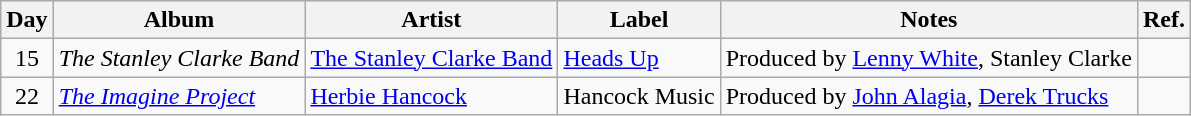<table class="wikitable">
<tr>
<th>Day</th>
<th>Album</th>
<th>Artist</th>
<th>Label</th>
<th>Notes</th>
<th>Ref.</th>
</tr>
<tr>
<td rowspan="1" style="text-align:center;">15</td>
<td><em>The Stanley Clarke Band</em></td>
<td><a href='#'>The Stanley Clarke Band</a></td>
<td><a href='#'>Heads Up</a></td>
<td>Produced by <a href='#'>Lenny White</a>, Stanley Clarke</td>
<td style="text-align:center;"></td>
</tr>
<tr>
<td rowspan="1" style="text-align:center;">22</td>
<td><em><a href='#'>The Imagine Project</a></em></td>
<td><a href='#'>Herbie Hancock</a></td>
<td>Hancock Music</td>
<td>Produced by <a href='#'>John Alagia</a>, <a href='#'>Derek Trucks</a></td>
<td style="text-align:center;"></td>
</tr>
</table>
